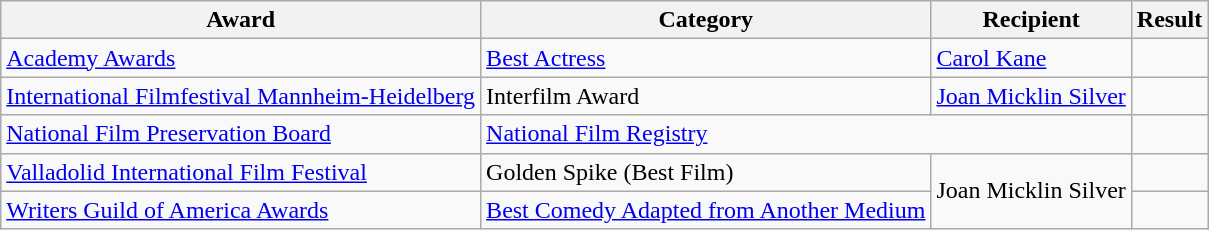<table class="wikitable plainrowheaders sortable">
<tr>
<th scope="col">Award</th>
<th scope="col">Category</th>
<th scope="col">Recipient</th>
<th scope="col">Result</th>
</tr>
<tr>
<td><a href='#'>Academy Awards</a></td>
<td><a href='#'>Best Actress</a></td>
<td><a href='#'>Carol Kane</a></td>
<td></td>
</tr>
<tr>
<td><a href='#'>International Filmfestival Mannheim-Heidelberg</a></td>
<td>Interfilm Award</td>
<td><a href='#'>Joan Micklin Silver</a></td>
<td></td>
</tr>
<tr>
<td><a href='#'>National Film Preservation Board</a></td>
<td colspan="2"><a href='#'>National Film Registry</a></td>
<td></td>
</tr>
<tr>
<td><a href='#'>Valladolid International Film Festival</a></td>
<td>Golden Spike (Best Film)</td>
<td rowspan="2">Joan Micklin Silver</td>
<td></td>
</tr>
<tr>
<td><a href='#'>Writers Guild of America Awards</a></td>
<td><a href='#'>Best Comedy Adapted from Another Medium</a></td>
<td></td>
</tr>
</table>
